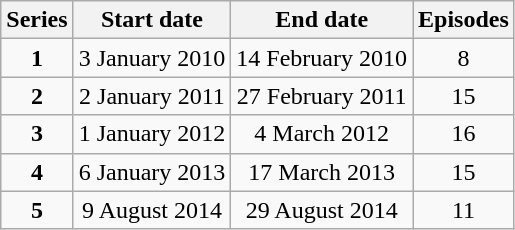<table class="wikitable" style="text-align:center;">
<tr>
<th>Series</th>
<th>Start date</th>
<th>End date</th>
<th>Episodes</th>
</tr>
<tr>
<td><strong>1</strong></td>
<td>3 January 2010</td>
<td>14 February 2010</td>
<td>8</td>
</tr>
<tr>
<td><strong>2</strong></td>
<td>2 January 2011</td>
<td>27 February 2011</td>
<td>15</td>
</tr>
<tr>
<td><strong>3</strong></td>
<td>1 January 2012</td>
<td>4 March 2012</td>
<td>16</td>
</tr>
<tr>
<td><strong>4</strong></td>
<td>6 January 2013</td>
<td>17 March 2013</td>
<td>15</td>
</tr>
<tr>
<td><strong>5</strong></td>
<td>9 August 2014</td>
<td>29 August 2014</td>
<td>11</td>
</tr>
</table>
